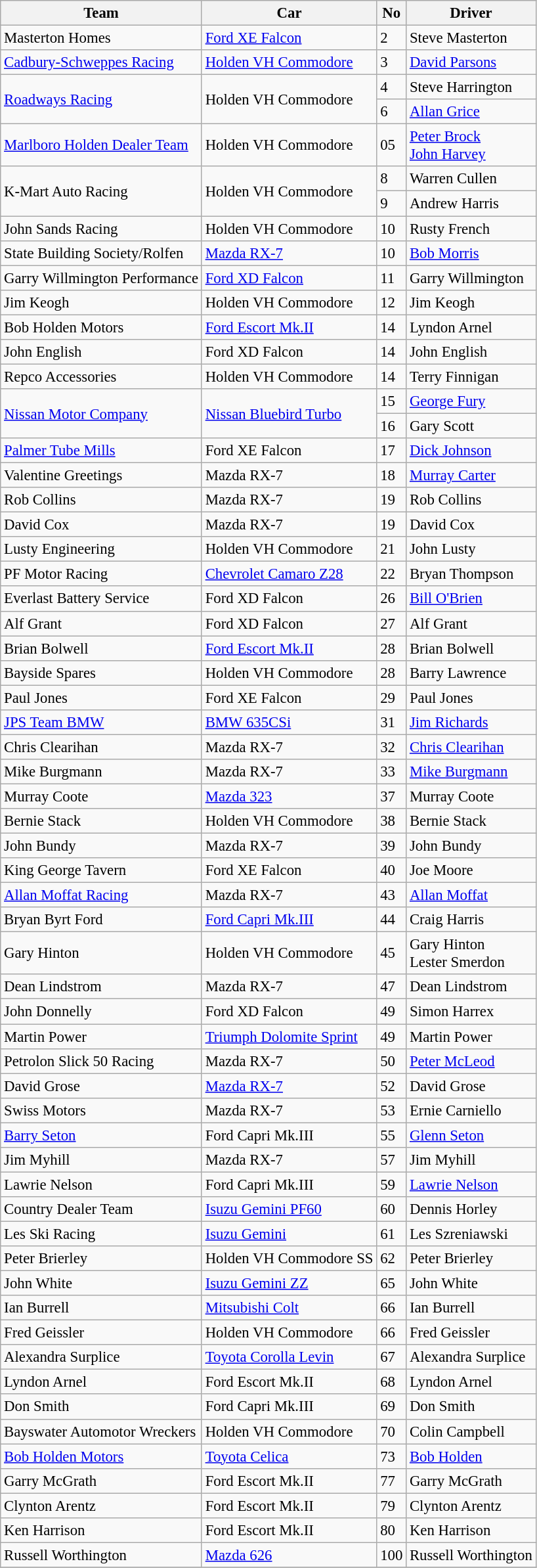<table class="wikitable" style="font-size: 95%;">
<tr>
<th>Team</th>
<th>Car</th>
<th>No</th>
<th>Driver</th>
</tr>
<tr>
<td>Masterton Homes</td>
<td><a href='#'>Ford XE Falcon</a></td>
<td>2</td>
<td> Steve Masterton</td>
</tr>
<tr>
<td><a href='#'>Cadbury-Schweppes Racing</a></td>
<td><a href='#'>Holden VH Commodore</a></td>
<td>3</td>
<td> <a href='#'>David Parsons</a></td>
</tr>
<tr>
<td rowspan=2><a href='#'>Roadways Racing</a></td>
<td rowspan=2>Holden VH Commodore</td>
<td>4</td>
<td> Steve Harrington</td>
</tr>
<tr>
<td>6</td>
<td> <a href='#'>Allan Grice</a></td>
</tr>
<tr>
<td><a href='#'>Marlboro Holden Dealer Team</a></td>
<td>Holden VH Commodore</td>
<td>05</td>
<td> <a href='#'>Peter Brock</a><br> <a href='#'>John Harvey</a></td>
</tr>
<tr>
<td rowspan=2>K-Mart Auto Racing</td>
<td rowspan=2>Holden VH Commodore</td>
<td>8</td>
<td> Warren Cullen</td>
</tr>
<tr>
<td>9</td>
<td> Andrew Harris</td>
</tr>
<tr>
<td>John Sands Racing</td>
<td>Holden VH Commodore</td>
<td>10</td>
<td> Rusty French</td>
</tr>
<tr>
<td>State Building Society/Rolfen</td>
<td><a href='#'>Mazda RX-7</a></td>
<td>10</td>
<td> <a href='#'>Bob Morris</a></td>
</tr>
<tr>
<td>Garry Willmington Performance</td>
<td><a href='#'>Ford XD Falcon</a></td>
<td>11</td>
<td> Garry Willmington</td>
</tr>
<tr>
<td>Jim Keogh</td>
<td>Holden VH Commodore</td>
<td>12</td>
<td> Jim Keogh</td>
</tr>
<tr>
<td>Bob Holden Motors </td>
<td><a href='#'>Ford Escort Mk.II</a></td>
<td>14</td>
<td> Lyndon Arnel</td>
</tr>
<tr>
<td>John English</td>
<td>Ford XD Falcon</td>
<td>14</td>
<td> John English</td>
</tr>
<tr>
<td>Repco Accessories</td>
<td>Holden VH Commodore</td>
<td>14</td>
<td> Terry Finnigan</td>
</tr>
<tr>
<td rowspan=2><a href='#'>Nissan Motor Company</a></td>
<td rowspan=2><a href='#'>Nissan Bluebird Turbo</a></td>
<td>15</td>
<td> <a href='#'>George Fury</a></td>
</tr>
<tr>
<td>16</td>
<td> Gary Scott</td>
</tr>
<tr>
<td><a href='#'>Palmer Tube Mills</a></td>
<td>Ford XE Falcon</td>
<td>17</td>
<td> <a href='#'>Dick Johnson</a></td>
</tr>
<tr>
<td>Valentine Greetings </td>
<td>Mazda RX-7</td>
<td>18</td>
<td> <a href='#'>Murray Carter</a></td>
</tr>
<tr>
<td>Rob Collins</td>
<td>Mazda RX-7</td>
<td>19</td>
<td> Rob Collins</td>
</tr>
<tr>
<td>David Cox</td>
<td>Mazda RX-7</td>
<td>19</td>
<td> David Cox</td>
</tr>
<tr>
<td>Lusty Engineering</td>
<td>Holden VH Commodore</td>
<td>21</td>
<td> John Lusty</td>
</tr>
<tr>
<td>PF Motor Racing</td>
<td><a href='#'>Chevrolet Camaro Z28</a></td>
<td>22</td>
<td> Bryan Thompson</td>
</tr>
<tr>
<td>Everlast Battery Service</td>
<td>Ford XD Falcon</td>
<td>26</td>
<td> <a href='#'>Bill O'Brien</a></td>
</tr>
<tr>
<td>Alf Grant</td>
<td>Ford XD Falcon</td>
<td>27</td>
<td> Alf Grant</td>
</tr>
<tr>
<td>Brian Bolwell</td>
<td><a href='#'>Ford Escort Mk.II</a></td>
<td>28</td>
<td> Brian Bolwell</td>
</tr>
<tr>
<td>Bayside Spares</td>
<td>Holden VH Commodore</td>
<td>28</td>
<td> Barry Lawrence</td>
</tr>
<tr>
<td>Paul Jones</td>
<td>Ford XE Falcon</td>
<td>29</td>
<td> Paul Jones</td>
</tr>
<tr>
<td><a href='#'>JPS Team BMW</a></td>
<td><a href='#'>BMW 635CSi</a></td>
<td>31</td>
<td> <a href='#'>Jim Richards</a></td>
</tr>
<tr>
<td>Chris Clearihan</td>
<td>Mazda RX-7</td>
<td>32</td>
<td> <a href='#'>Chris Clearihan</a></td>
</tr>
<tr>
<td>Mike Burgmann</td>
<td>Mazda RX-7</td>
<td>33</td>
<td> <a href='#'>Mike Burgmann</a></td>
</tr>
<tr>
<td>Murray Coote</td>
<td><a href='#'>Mazda 323</a></td>
<td>37</td>
<td> Murray Coote</td>
</tr>
<tr>
<td>Bernie Stack</td>
<td>Holden VH Commodore</td>
<td>38</td>
<td> Bernie Stack</td>
</tr>
<tr>
<td>John Bundy</td>
<td>Mazda RX-7</td>
<td>39</td>
<td> John Bundy</td>
</tr>
<tr>
<td>King George Tavern</td>
<td>Ford XE Falcon</td>
<td>40</td>
<td> Joe Moore</td>
</tr>
<tr>
<td><a href='#'>Allan Moffat Racing</a></td>
<td>Mazda RX-7</td>
<td>43</td>
<td> <a href='#'>Allan Moffat</a></td>
</tr>
<tr>
<td>Bryan Byrt Ford</td>
<td><a href='#'>Ford Capri Mk.III</a></td>
<td>44</td>
<td> Craig Harris</td>
</tr>
<tr>
<td>Gary Hinton</td>
<td>Holden VH Commodore</td>
<td>45</td>
<td> Gary Hinton<br> Lester Smerdon</td>
</tr>
<tr>
<td>Dean Lindstrom</td>
<td>Mazda RX-7</td>
<td>47</td>
<td> Dean Lindstrom</td>
</tr>
<tr>
<td>John Donnelly</td>
<td>Ford XD Falcon</td>
<td>49</td>
<td>Simon Harrex</td>
</tr>
<tr>
<td>Martin Power</td>
<td><a href='#'>Triumph Dolomite Sprint</a></td>
<td>49</td>
<td> Martin Power</td>
</tr>
<tr>
<td>Petrolon Slick 50 Racing</td>
<td>Mazda RX-7</td>
<td>50</td>
<td> <a href='#'>Peter McLeod</a></td>
</tr>
<tr>
<td>David Grose</td>
<td><a href='#'>Mazda RX-7</a></td>
<td>52</td>
<td>David Grose</td>
</tr>
<tr>
<td>Swiss Motors</td>
<td>Mazda RX-7</td>
<td>53</td>
<td> Ernie Carniello</td>
</tr>
<tr>
<td><a href='#'>Barry Seton</a></td>
<td>Ford Capri Mk.III</td>
<td>55</td>
<td> <a href='#'>Glenn Seton</a></td>
</tr>
<tr>
<td>Jim Myhill</td>
<td>Mazda RX-7</td>
<td>57</td>
<td> Jim Myhill</td>
</tr>
<tr>
<td>Lawrie Nelson</td>
<td>Ford Capri Mk.III</td>
<td>59</td>
<td> <a href='#'>Lawrie Nelson</a></td>
</tr>
<tr>
<td>Country Dealer Team </td>
<td><a href='#'>Isuzu Gemini PF60</a></td>
<td>60 </td>
<td> Dennis Horley </td>
</tr>
<tr>
<td>Les Ski Racing</td>
<td><a href='#'>Isuzu Gemini</a></td>
<td>61</td>
<td> Les Szreniawski</td>
</tr>
<tr>
<td>Peter Brierley</td>
<td>Holden VH Commodore SS</td>
<td>62</td>
<td> Peter Brierley</td>
</tr>
<tr>
<td>John White</td>
<td><a href='#'>Isuzu Gemini ZZ</a></td>
<td>65</td>
<td> John White</td>
</tr>
<tr>
<td>Ian Burrell</td>
<td><a href='#'>Mitsubishi Colt</a></td>
<td>66</td>
<td> Ian Burrell</td>
</tr>
<tr>
<td>Fred Geissler</td>
<td>Holden VH Commodore</td>
<td>66</td>
<td> Fred Geissler</td>
</tr>
<tr>
<td>Alexandra Surplice</td>
<td><a href='#'>Toyota Corolla Levin</a></td>
<td>67</td>
<td>Alexandra Surplice</td>
</tr>
<tr>
<td>Lyndon Arnel</td>
<td>Ford Escort Mk.II</td>
<td>68</td>
<td> Lyndon Arnel</td>
</tr>
<tr>
<td>Don Smith</td>
<td>Ford Capri Mk.III</td>
<td>69</td>
<td> Don Smith</td>
</tr>
<tr>
<td>Bayswater Automotor Wreckers </td>
<td>Holden VH Commodore</td>
<td>70</td>
<td> Colin Campbell</td>
</tr>
<tr>
<td><a href='#'>Bob Holden Motors</a></td>
<td><a href='#'>Toyota Celica</a></td>
<td>73</td>
<td> <a href='#'>Bob Holden</a></td>
</tr>
<tr>
<td>Garry McGrath</td>
<td>Ford Escort Mk.II</td>
<td>77</td>
<td> Garry McGrath</td>
</tr>
<tr>
<td>Clynton Arentz</td>
<td>Ford Escort Mk.II</td>
<td>79</td>
<td>Clynton Arentz</td>
</tr>
<tr>
<td>Ken Harrison</td>
<td>Ford Escort Mk.II</td>
<td>80</td>
<td> Ken Harrison</td>
</tr>
<tr>
<td>Russell Worthington</td>
<td><a href='#'>Mazda 626</a></td>
<td>100</td>
<td> Russell Worthington</td>
</tr>
<tr>
</tr>
</table>
